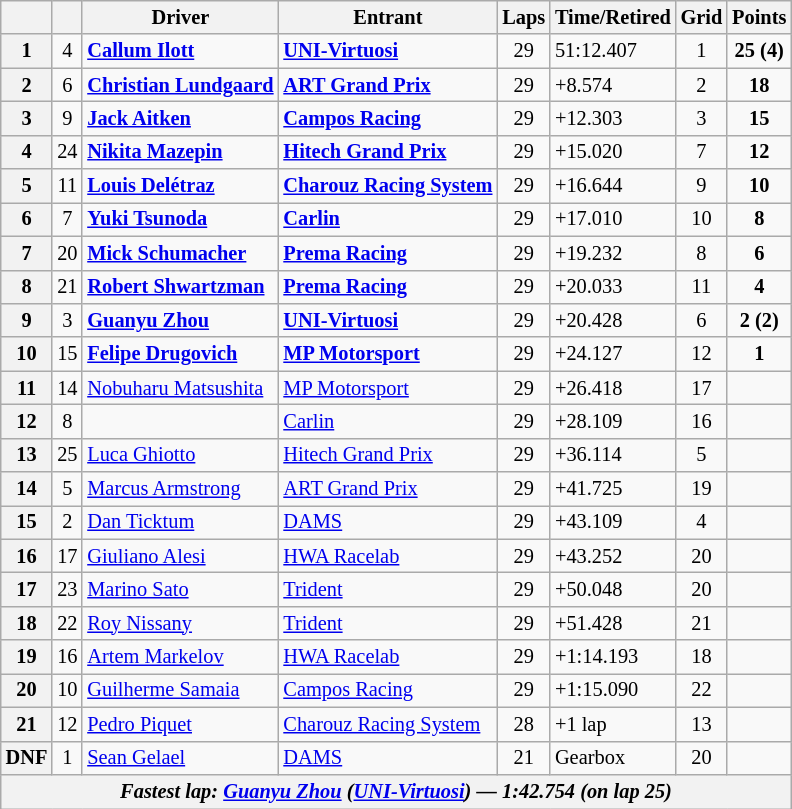<table class="wikitable" style="font-size: 85%;">
<tr>
<th></th>
<th></th>
<th>Driver</th>
<th>Entrant</th>
<th>Laps</th>
<th>Time/Retired</th>
<th>Grid</th>
<th>Points</th>
</tr>
<tr>
<th>1</th>
<td align="center">4</td>
<td> <strong><a href='#'>Callum Ilott</a></strong></td>
<td><strong><a href='#'>UNI-Virtuosi</a></strong></td>
<td align="center">29</td>
<td>51:12.407</td>
<td align="center">1</td>
<td align="center"><strong>25 (4)</strong></td>
</tr>
<tr>
<th>2</th>
<td align="center">6</td>
<td> <strong><a href='#'>Christian Lundgaard</a></strong></td>
<td><strong><a href='#'>ART Grand Prix</a></strong></td>
<td align="center">29</td>
<td>+8.574</td>
<td align="center">2</td>
<td align="center"><strong>18</strong></td>
</tr>
<tr>
<th>3</th>
<td align="center">9</td>
<td> <strong><a href='#'>Jack Aitken</a></strong></td>
<td><strong><a href='#'>Campos Racing</a></strong></td>
<td align="center">29</td>
<td>+12.303</td>
<td align="center">3</td>
<td align="center"><strong>15</strong></td>
</tr>
<tr>
<th>4</th>
<td align="center">24</td>
<td> <strong><a href='#'>Nikita Mazepin</a></strong></td>
<td><strong><a href='#'>Hitech Grand Prix</a></strong></td>
<td align="center">29</td>
<td>+15.020</td>
<td align="center">7</td>
<td align="center"><strong>12</strong></td>
</tr>
<tr>
<th>5</th>
<td align="center">11</td>
<td> <strong><a href='#'>Louis Delétraz</a></strong></td>
<td><strong><a href='#'>Charouz Racing System</a></strong></td>
<td align="center">29</td>
<td>+16.644</td>
<td align="center">9</td>
<td align="center"><strong>10</strong></td>
</tr>
<tr>
<th>6</th>
<td align="center">7</td>
<td> <strong><a href='#'>Yuki Tsunoda</a></strong></td>
<td><strong><a href='#'>Carlin</a></strong></td>
<td align="center">29</td>
<td>+17.010</td>
<td align="center">10</td>
<td align="center"><strong>8</strong></td>
</tr>
<tr>
<th>7</th>
<td align="center">20</td>
<td> <strong><a href='#'>Mick Schumacher</a></strong></td>
<td><strong><a href='#'>Prema Racing</a></strong></td>
<td align="center">29</td>
<td>+19.232</td>
<td align="center">8</td>
<td align="center"><strong>6</strong></td>
</tr>
<tr>
<th>8</th>
<td align="center">21</td>
<td> <strong><a href='#'>Robert Shwartzman</a></strong></td>
<td><strong><a href='#'>Prema Racing</a></strong></td>
<td align="center">29</td>
<td>+20.033</td>
<td align="center">11</td>
<td align="center"><strong>4</strong></td>
</tr>
<tr>
<th>9</th>
<td align="center">3</td>
<td> <strong><a href='#'>Guanyu Zhou</a></strong></td>
<td><strong><a href='#'>UNI-Virtuosi</a></strong></td>
<td align="center">29</td>
<td>+20.428</td>
<td align="center">6</td>
<td align="center"><strong>2 (2)</strong></td>
</tr>
<tr>
<th>10</th>
<td align="center">15</td>
<td> <strong><a href='#'>Felipe Drugovich</a></strong></td>
<td><strong><a href='#'>MP Motorsport</a></strong></td>
<td align="center">29</td>
<td>+24.127</td>
<td align="center">12</td>
<td align="center"><strong>1</strong></td>
</tr>
<tr>
<th>11</th>
<td align="center">14</td>
<td> <a href='#'>Nobuharu Matsushita</a></td>
<td><a href='#'>MP Motorsport</a></td>
<td align="center">29</td>
<td>+26.418</td>
<td align="center">17</td>
<td align="center"></td>
</tr>
<tr>
<th>12</th>
<td align="center">8</td>
<td></td>
<td><a href='#'>Carlin</a></td>
<td align="center">29</td>
<td>+28.109</td>
<td align="center">16</td>
<td align="center"></td>
</tr>
<tr>
<th>13</th>
<td align="center">25</td>
<td> <a href='#'>Luca Ghiotto</a></td>
<td><a href='#'>Hitech Grand Prix</a></td>
<td align="center">29</td>
<td>+36.114</td>
<td align="center">5</td>
<td align="center"></td>
</tr>
<tr>
<th>14</th>
<td align="center">5</td>
<td> <a href='#'>Marcus Armstrong</a></td>
<td><a href='#'>ART Grand Prix</a></td>
<td align="center">29</td>
<td>+41.725</td>
<td align="center">19</td>
<td align="center"></td>
</tr>
<tr>
<th>15</th>
<td align="center">2</td>
<td> <a href='#'>Dan Ticktum</a></td>
<td><a href='#'>DAMS</a></td>
<td align="center">29</td>
<td>+43.109</td>
<td align="center">4</td>
<td align="center"></td>
</tr>
<tr>
<th>16</th>
<td align="center">17</td>
<td> <a href='#'>Giuliano Alesi</a></td>
<td><a href='#'>HWA Racelab</a></td>
<td align="center">29</td>
<td>+43.252</td>
<td align="center">20</td>
<td align="center"></td>
</tr>
<tr>
<th>17</th>
<td align="center">23</td>
<td> <a href='#'>Marino Sato</a></td>
<td><a href='#'>Trident</a></td>
<td align="center">29</td>
<td>+50.048</td>
<td align="center">20</td>
<td align="center"></td>
</tr>
<tr>
<th>18</th>
<td align="center">22</td>
<td> <a href='#'>Roy Nissany</a></td>
<td><a href='#'>Trident</a></td>
<td align="center">29</td>
<td>+51.428</td>
<td align="center">21</td>
<td align="center"></td>
</tr>
<tr>
<th>19</th>
<td align="center">16</td>
<td> <a href='#'>Artem Markelov</a></td>
<td><a href='#'>HWA Racelab</a></td>
<td align="center">29</td>
<td>+1:14.193</td>
<td align="center">18</td>
<td></td>
</tr>
<tr>
<th>20</th>
<td align="center">10</td>
<td> <a href='#'>Guilherme Samaia</a></td>
<td><a href='#'>Campos Racing</a></td>
<td align="center">29</td>
<td>+1:15.090</td>
<td align="center">22</td>
<td></td>
</tr>
<tr>
<th>21</th>
<td align="center">12</td>
<td> <a href='#'>Pedro Piquet</a></td>
<td><a href='#'>Charouz Racing System</a></td>
<td align="center">28</td>
<td>+1 lap</td>
<td align="center">13</td>
<td></td>
</tr>
<tr>
<th>DNF</th>
<td align="center">1</td>
<td> <a href='#'>Sean Gelael</a></td>
<td><a href='#'>DAMS</a></td>
<td align="center">21</td>
<td>Gearbox</td>
<td align="center">20</td>
<td></td>
</tr>
<tr>
<th colspan="8"><em>Fastest lap:  <a href='#'>Guanyu Zhou</a> (<a href='#'>UNI-Virtuosi</a>) — 1:42.754 (on lap 25)</em></th>
</tr>
</table>
